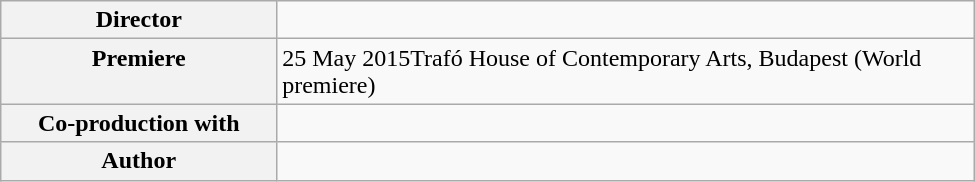<table class="wikitable" style="width:650px; ">
<tr>
<th align="left" valign="top">Director</th>
<td align="left" valign="top"></td>
</tr>
<tr>
<th align="left" valign="top">Premiere</th>
<td align="left" valign="top">25 May 2015Trafó House of Contemporary Arts, Budapest (World premiere)</td>
</tr>
<tr>
<th align="left" valign="top">Co-production with</th>
<td align="left" valign="top"></td>
</tr>
<tr>
<th align="left" valign="top" style="width:180px;">Author</th>
<td align="left" valign="top" style="width:470px;"></td>
</tr>
</table>
